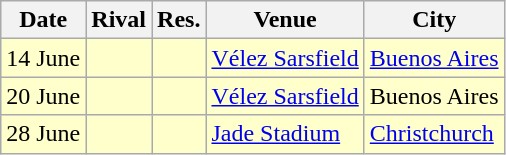<table class= wikitable>
<tr>
<th>Date</th>
<th>Rival</th>
<th>Res.</th>
<th>Venue</th>
<th>City</th>
</tr>
<tr bgcolor= #ffffcc>
<td>14 June</td>
<td></td>
<td></td>
<td><a href='#'>Vélez Sarsfield</a></td>
<td><a href='#'>Buenos Aires</a></td>
</tr>
<tr bgcolor= #ffffcc>
<td>20 June</td>
<td></td>
<td></td>
<td><a href='#'>Vélez Sarsfield</a></td>
<td>Buenos Aires</td>
</tr>
<tr bgcolor= #ffffcc>
<td>28 June</td>
<td></td>
<td></td>
<td><a href='#'>Jade Stadium</a></td>
<td><a href='#'>Christchurch</a></td>
</tr>
</table>
